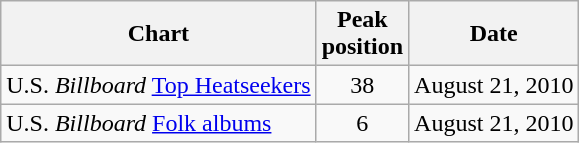<table class="wikitable">
<tr>
<th>Chart</th>
<th>Peak<br>position</th>
<th>Date</th>
</tr>
<tr>
<td>U.S. <em>Billboard</em> <a href='#'>Top Heatseekers</a></td>
<td align="center">38</td>
<td>August 21, 2010</td>
</tr>
<tr>
<td>U.S. <em>Billboard</em> <a href='#'>Folk albums</a></td>
<td align="center">6</td>
<td>August 21, 2010</td>
</tr>
</table>
